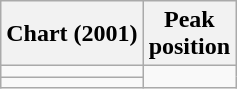<table class="wikitable sortable">
<tr>
<th align="left">Chart (2001)</th>
<th align="center">Peak<br>position</th>
</tr>
<tr>
<td></td>
</tr>
<tr>
<td></td>
</tr>
</table>
